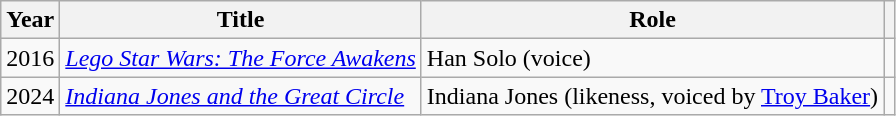<table class="wikitable sortable plainrowheaders">
<tr>
<th scope="col">Year</th>
<th scope="col">Title</th>
<th scope="col">Role</th>
<th scope="col" class="unsortable"></th>
</tr>
<tr>
<td>2016</td>
<td><em><a href='#'>Lego Star Wars: The Force Awakens</a></em></td>
<td>Han Solo (voice)</td>
<td style="text-align:center;"></td>
</tr>
<tr>
<td>2024</td>
<td><em><a href='#'>Indiana Jones and the Great Circle</a></em></td>
<td>Indiana Jones (likeness, voiced by <a href='#'>Troy Baker</a>)</td>
<td style="text-align:center;"></td>
</tr>
</table>
